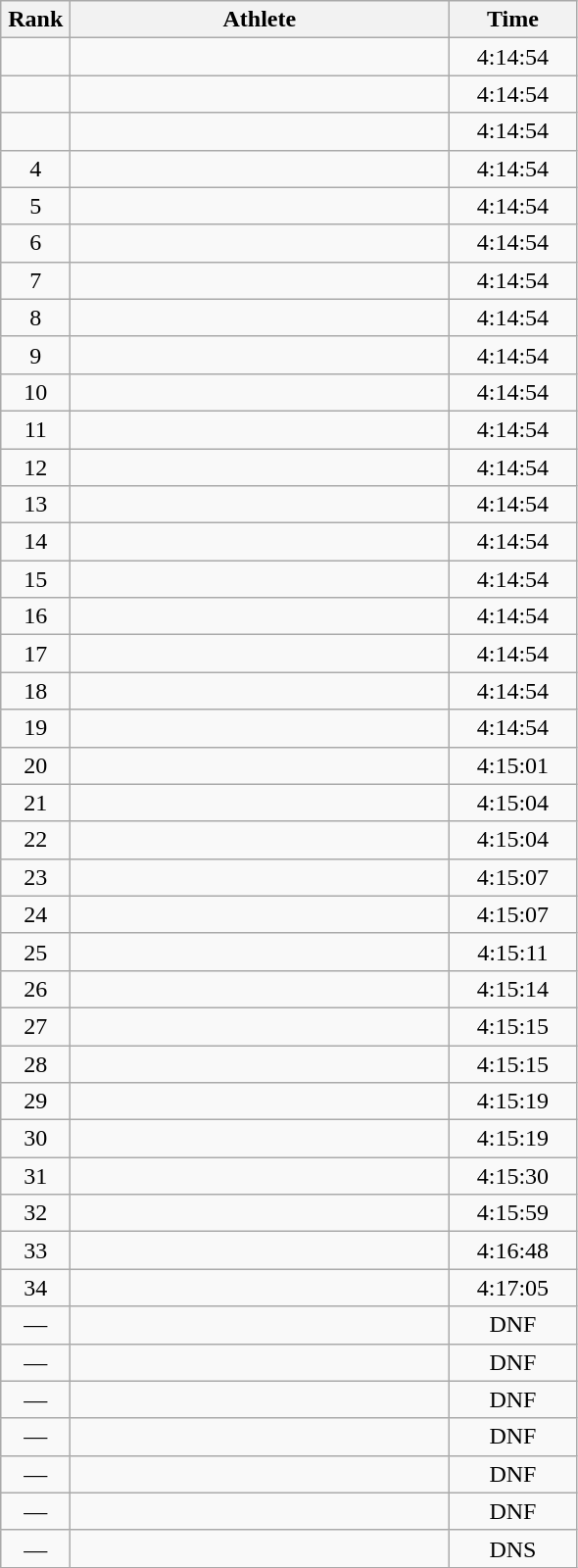<table class=wikitable style="text-align:center">
<tr>
<th width=40>Rank</th>
<th width=250>Athlete</th>
<th width=80>Time</th>
</tr>
<tr>
<td></td>
<td align=left></td>
<td>4:14:54</td>
</tr>
<tr>
<td></td>
<td align=left></td>
<td>4:14:54</td>
</tr>
<tr>
<td></td>
<td align=left></td>
<td>4:14:54</td>
</tr>
<tr>
<td>4</td>
<td align=left></td>
<td>4:14:54</td>
</tr>
<tr>
<td>5</td>
<td align=left></td>
<td>4:14:54</td>
</tr>
<tr>
<td>6</td>
<td align=left></td>
<td>4:14:54</td>
</tr>
<tr>
<td>7</td>
<td align=left></td>
<td>4:14:54</td>
</tr>
<tr>
<td>8</td>
<td align=left></td>
<td>4:14:54</td>
</tr>
<tr>
<td>9</td>
<td align=left></td>
<td>4:14:54</td>
</tr>
<tr>
<td>10</td>
<td align=left></td>
<td>4:14:54</td>
</tr>
<tr>
<td>11</td>
<td align=left></td>
<td>4:14:54</td>
</tr>
<tr>
<td>12</td>
<td align=left></td>
<td>4:14:54</td>
</tr>
<tr>
<td>13</td>
<td align=left></td>
<td>4:14:54</td>
</tr>
<tr>
<td>14</td>
<td align=left></td>
<td>4:14:54</td>
</tr>
<tr>
<td>15</td>
<td align=left></td>
<td>4:14:54</td>
</tr>
<tr>
<td>16</td>
<td align=left></td>
<td>4:14:54</td>
</tr>
<tr>
<td>17</td>
<td align=left></td>
<td>4:14:54</td>
</tr>
<tr>
<td>18</td>
<td align=left></td>
<td>4:14:54</td>
</tr>
<tr>
<td>19</td>
<td align=left></td>
<td>4:14:54</td>
</tr>
<tr>
<td>20</td>
<td align=left></td>
<td>4:15:01</td>
</tr>
<tr>
<td>21</td>
<td align=left></td>
<td>4:15:04</td>
</tr>
<tr>
<td>22</td>
<td align=left></td>
<td>4:15:04</td>
</tr>
<tr>
<td>23</td>
<td align=left></td>
<td>4:15:07</td>
</tr>
<tr>
<td>24</td>
<td align=left></td>
<td>4:15:07</td>
</tr>
<tr>
<td>25</td>
<td align=left></td>
<td>4:15:11</td>
</tr>
<tr>
<td>26</td>
<td align=left></td>
<td>4:15:14</td>
</tr>
<tr>
<td>27</td>
<td align=left></td>
<td>4:15:15</td>
</tr>
<tr>
<td>28</td>
<td align=left></td>
<td>4:15:15</td>
</tr>
<tr>
<td>29</td>
<td align=left></td>
<td>4:15:19</td>
</tr>
<tr>
<td>30</td>
<td align=left></td>
<td>4:15:19</td>
</tr>
<tr>
<td>31</td>
<td align=left></td>
<td>4:15:30</td>
</tr>
<tr>
<td>32</td>
<td align=left></td>
<td>4:15:59</td>
</tr>
<tr>
<td>33</td>
<td align=left></td>
<td>4:16:48</td>
</tr>
<tr>
<td>34</td>
<td align=left></td>
<td>4:17:05</td>
</tr>
<tr>
<td>—</td>
<td align=left></td>
<td>DNF</td>
</tr>
<tr>
<td>—</td>
<td align=left></td>
<td>DNF</td>
</tr>
<tr>
<td>—</td>
<td align=left></td>
<td>DNF</td>
</tr>
<tr>
<td>—</td>
<td align=left></td>
<td>DNF</td>
</tr>
<tr>
<td>—</td>
<td align=left></td>
<td>DNF</td>
</tr>
<tr>
<td>—</td>
<td align=left></td>
<td>DNF</td>
</tr>
<tr>
<td>—</td>
<td align=left></td>
<td>DNS</td>
</tr>
</table>
